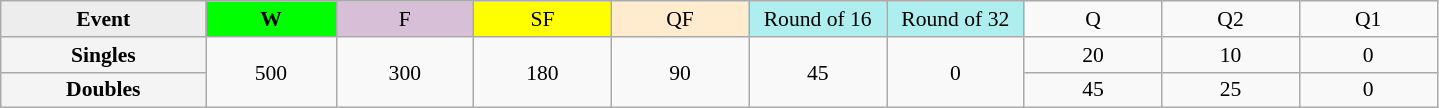<table class=wikitable style=font-size:90%;text-align:center>
<tr>
<td style="width:130px; background:#ededed;"><strong>Event</strong></td>
<td style="width:80px; background:lime;"><strong>W</strong></td>
<td style="width:85px; background:thistle;">F</td>
<td style="width:85px; background:#ff0;">SF</td>
<td style="width:85px; background:#ffebcd;">QF</td>
<td style="width:85px; background:#afeeee;">Round of 16</td>
<td style="width:85px; background:#afeeee;">Round of 32</td>
<td width=85>Q</td>
<td width=85>Q2</td>
<td width=85>Q1</td>
</tr>
<tr>
<th style="background:#f4f4f4;">Singles</th>
<td rowspan=2>500</td>
<td rowspan=2>300</td>
<td rowspan=2>180</td>
<td rowspan=2>90</td>
<td rowspan=2>45</td>
<td rowspan=2>0</td>
<td>20</td>
<td>10</td>
<td>0</td>
</tr>
<tr>
<th style="background:#f4f4f4;">Doubles</th>
<td>45</td>
<td>25</td>
<td>0</td>
</tr>
</table>
